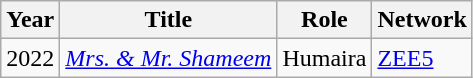<table class="wikitable sortable plainrowheaders">
<tr style="text-align:center;">
<th scope="col">Year</th>
<th scope="col">Title</th>
<th scope="col">Role</th>
<th scope="col">Network</th>
</tr>
<tr>
<td>2022</td>
<td><em><a href='#'>Mrs. & Mr. Shameem</a></em></td>
<td>Humaira</td>
<td><a href='#'>ZEE5</a></td>
</tr>
</table>
